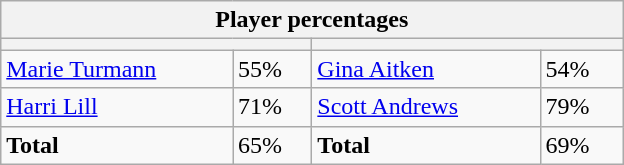<table class="wikitable">
<tr>
<th colspan=4 width=400>Player percentages</th>
</tr>
<tr>
<th colspan=2 width=200 style="white-space:nowrap;"></th>
<th colspan=2 width=200 style="white-space:nowrap;"></th>
</tr>
<tr>
<td><a href='#'>Marie Turmann</a></td>
<td>55%</td>
<td><a href='#'>Gina Aitken</a></td>
<td>54%</td>
</tr>
<tr>
<td><a href='#'>Harri Lill</a></td>
<td>71%</td>
<td><a href='#'>Scott Andrews</a></td>
<td>79%</td>
</tr>
<tr>
<td><strong>Total</strong></td>
<td>65%</td>
<td><strong>Total</strong></td>
<td>69%</td>
</tr>
</table>
